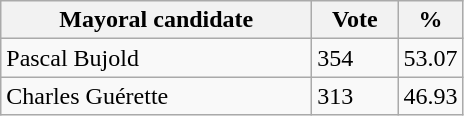<table class="wikitable">
<tr>
<th bgcolor="#DDDDFF" width="200px">Mayoral candidate</th>
<th bgcolor="#DDDDFF" width="50px">Vote</th>
<th bgcolor="#DDDDFF" width="30px">%</th>
</tr>
<tr>
<td>Pascal Bujold</td>
<td>354</td>
<td>53.07</td>
</tr>
<tr>
<td>Charles Guérette</td>
<td>313</td>
<td>46.93</td>
</tr>
</table>
